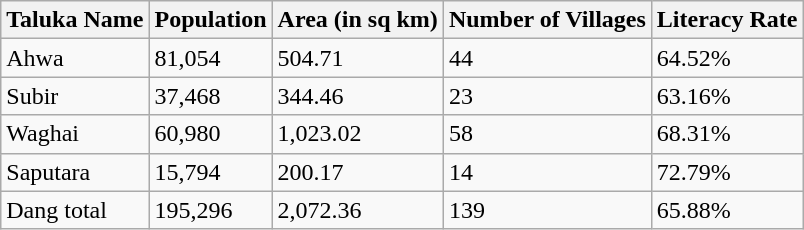<table class="wikitable">
<tr>
<th>Taluka Name</th>
<th>Population</th>
<th>Area (in sq km)</th>
<th>Number of Villages</th>
<th>Literacy Rate</th>
</tr>
<tr>
<td>Ahwa</td>
<td>81,054</td>
<td>504.71</td>
<td>44</td>
<td>64.52%</td>
</tr>
<tr>
<td>Subir</td>
<td>37,468</td>
<td>344.46</td>
<td>23</td>
<td>63.16%</td>
</tr>
<tr>
<td>Waghai</td>
<td>60,980</td>
<td>1,023.02</td>
<td>58</td>
<td>68.31%</td>
</tr>
<tr>
<td>Saputara</td>
<td>15,794</td>
<td>200.17</td>
<td>14</td>
<td>72.79%</td>
</tr>
<tr>
<td>Dang total</td>
<td>195,296</td>
<td>2,072.36</td>
<td>139</td>
<td>65.88%</td>
</tr>
</table>
